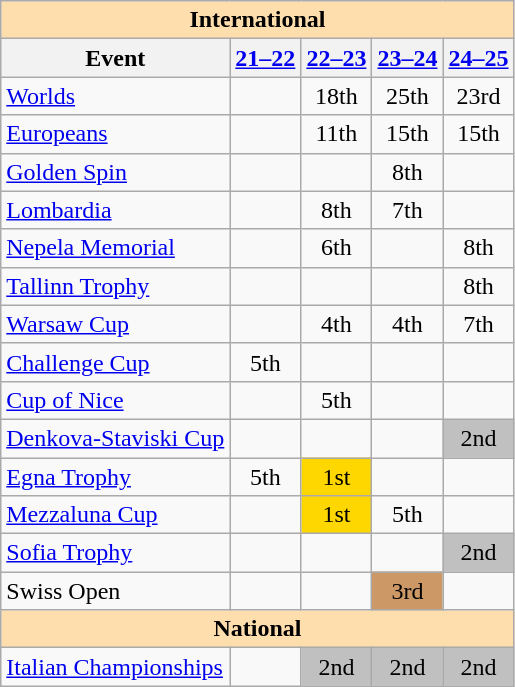<table class="wikitable" style="text-align:center">
<tr>
<th colspan="5" style="background-color: #ffdead; " align="center">International</th>
</tr>
<tr>
<th>Event</th>
<th><a href='#'>21–22</a></th>
<th><a href='#'>22–23</a></th>
<th><a href='#'>23–24</a></th>
<th><a href='#'>24–25</a></th>
</tr>
<tr>
<td align=left><a href='#'>Worlds</a></td>
<td></td>
<td>18th</td>
<td>25th</td>
<td>23rd</td>
</tr>
<tr>
<td align=left><a href='#'>Europeans</a></td>
<td></td>
<td>11th</td>
<td>15th</td>
<td>15th</td>
</tr>
<tr>
<td align="left"> <a href='#'>Golden Spin</a></td>
<td></td>
<td></td>
<td>8th</td>
<td></td>
</tr>
<tr>
<td align=left> <a href='#'>Lombardia</a></td>
<td></td>
<td>8th</td>
<td>7th</td>
<td></td>
</tr>
<tr>
<td align=left> <a href='#'>Nepela Memorial</a></td>
<td></td>
<td>6th</td>
<td></td>
<td>8th</td>
</tr>
<tr>
<td align=left> <a href='#'>Tallinn Trophy</a></td>
<td></td>
<td></td>
<td></td>
<td>8th</td>
</tr>
<tr>
<td align=left> <a href='#'>Warsaw Cup</a></td>
<td></td>
<td>4th</td>
<td>4th</td>
<td>7th</td>
</tr>
<tr>
<td align=left><a href='#'>Challenge Cup</a></td>
<td>5th</td>
<td></td>
<td></td>
<td></td>
</tr>
<tr>
<td align=left><a href='#'>Cup of Nice</a></td>
<td></td>
<td>5th</td>
<td></td>
<td></td>
</tr>
<tr>
<td align=left><a href='#'>Denkova-Staviski Cup</a></td>
<td></td>
<td></td>
<td></td>
<td bgcolor=silver>2nd</td>
</tr>
<tr>
<td align=left><a href='#'>Egna Trophy</a></td>
<td>5th</td>
<td bgcolor=gold>1st</td>
<td></td>
<td></td>
</tr>
<tr>
<td align=left><a href='#'>Mezzaluna Cup</a></td>
<td></td>
<td bgcolor=gold>1st</td>
<td>5th</td>
<td></td>
</tr>
<tr>
<td align=left><a href='#'>Sofia Trophy</a></td>
<td></td>
<td></td>
<td></td>
<td bgcolor=silver>2nd</td>
</tr>
<tr>
<td align=left>Swiss Open</td>
<td></td>
<td></td>
<td bgcolor=cc9966>3rd</td>
<td></td>
</tr>
<tr>
<th colspan="5" style="background-color: #ffdead; " align="center">National</th>
</tr>
<tr>
<td align=left><a href='#'>Italian Championships</a></td>
<td></td>
<td bgcolor=silver>2nd</td>
<td bgcolor=silver>2nd</td>
<td bgcolor="silver">2nd</td>
</tr>
</table>
